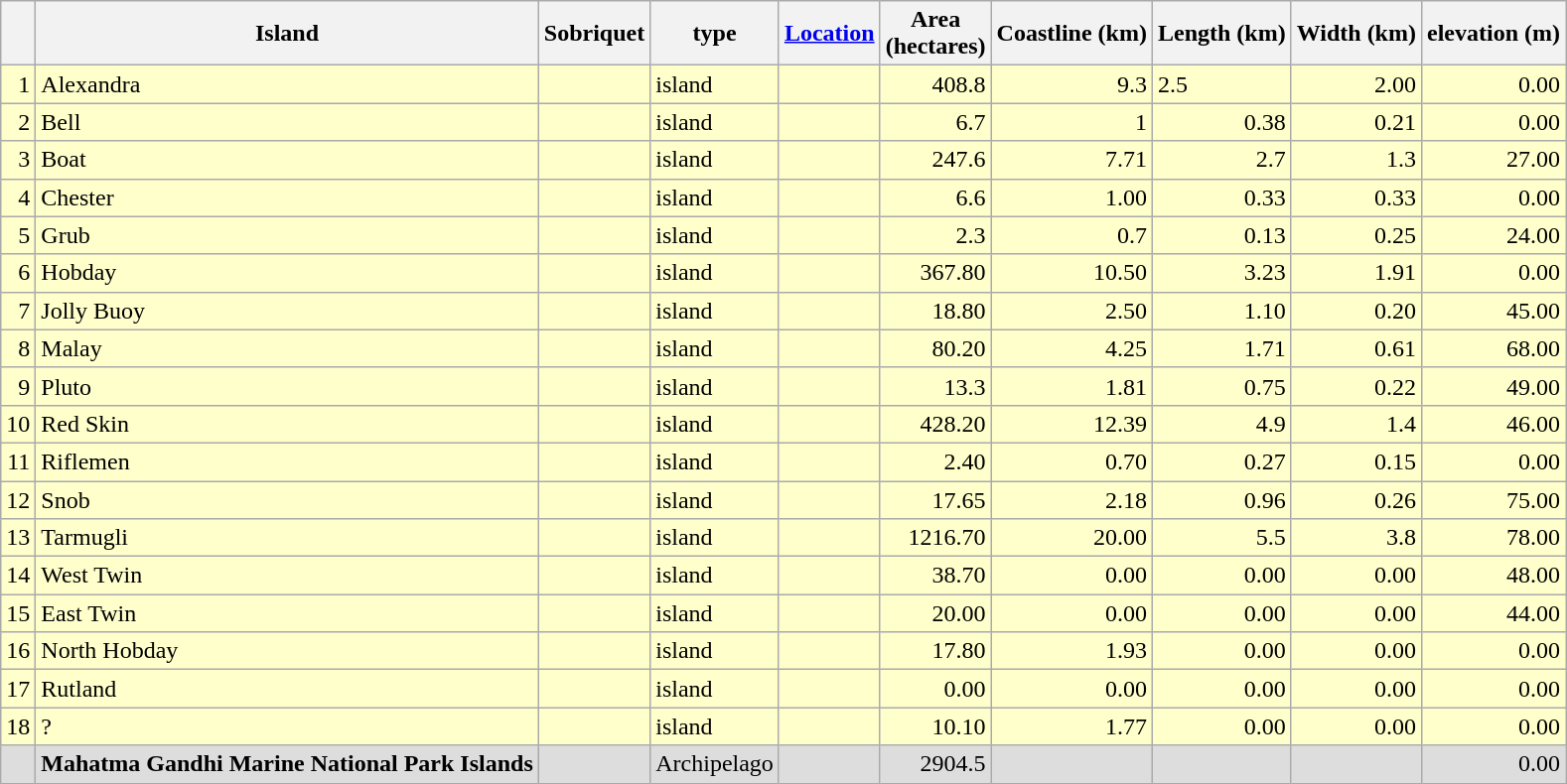<table class="wikitable sortable">
<tr>
<th> </th>
<th>Island</th>
<th>Sobriquet</th>
<th>type</th>
<th><a href='#'>Location</a></th>
<th>Area<br>(hectares)</th>
<th>Coastline (km)</th>
<th>Length (km)</th>
<th>Width (km)</th>
<th>elevation (m)</th>
</tr>
<tr style="background: #FFC;">
<td align=right>1</td>
<td>Alexandra</td>
<td></td>
<td>island</td>
<td></td>
<td align=right>408.8</td>
<td align=right>9.3</td>
<td aligdheersjn=right>2.5</td>
<td align=right>2.00</td>
<td align=right>0.00</td>
</tr>
<tr style="background: #FFC;">
<td align=right>2</td>
<td>Bell</td>
<td></td>
<td>island</td>
<td></td>
<td align=right>6.7</td>
<td align=right>1</td>
<td align=right>0.38</td>
<td align=right>0.21</td>
<td align=right>0.00</td>
</tr>
<tr style="background: #FFC;">
<td align=right>3</td>
<td>Boat</td>
<td></td>
<td>island</td>
<td></td>
<td align=right>247.6</td>
<td align=right>7.71</td>
<td align=right>2.7</td>
<td align=right>1.3</td>
<td align=right>27.00</td>
</tr>
<tr style="background: #FFC;">
<td align=right>4</td>
<td>Chester</td>
<td></td>
<td>island</td>
<td></td>
<td align=right>6.6</td>
<td align=right>1.00</td>
<td align=right>0.33</td>
<td align=right>0.33</td>
<td align=right>0.00</td>
</tr>
<tr style="background: #FFC;">
<td align=right>5</td>
<td>Grub</td>
<td></td>
<td>island</td>
<td></td>
<td align=right>2.3</td>
<td align=right>0.7</td>
<td align=right>0.13</td>
<td align=right>0.25</td>
<td align=right>24.00</td>
</tr>
<tr style="background: #FFC;">
<td align=right>6</td>
<td>Hobday</td>
<td></td>
<td>island</td>
<td></td>
<td align=right>367.80</td>
<td align=right>10.50</td>
<td align=right>3.23</td>
<td align=right>1.91</td>
<td align=right>0.00</td>
</tr>
<tr style="background: #FFC;">
<td align=right>7</td>
<td>Jolly Buoy</td>
<td></td>
<td>island</td>
<td></td>
<td align=right>18.80</td>
<td align=right>2.50</td>
<td align=right>1.10</td>
<td align=right>0.20</td>
<td align=right>45.00</td>
</tr>
<tr style="background: #FFC;">
<td align=right>8</td>
<td>Malay</td>
<td></td>
<td>island</td>
<td></td>
<td align=right>80.20</td>
<td align=right>4.25</td>
<td align=right>1.71</td>
<td align=right>0.61</td>
<td align=right>68.00</td>
</tr>
<tr style="background: #FFC;">
<td align=right>9</td>
<td>Pluto</td>
<td></td>
<td>island</td>
<td></td>
<td align=right>13.3</td>
<td align=right>1.81</td>
<td align=right>0.75</td>
<td align=right>0.22</td>
<td align=right>49.00</td>
</tr>
<tr style="background: #FFC;">
<td align=right>10</td>
<td>Red Skin</td>
<td></td>
<td>island</td>
<td></td>
<td align=right>428.20</td>
<td align=right>12.39</td>
<td align=right>4.9</td>
<td align=right>1.4</td>
<td align=right>46.00</td>
</tr>
<tr style="background: #FFC;">
<td align=right>11</td>
<td>Riflemen</td>
<td></td>
<td>island</td>
<td></td>
<td align=right>2.40</td>
<td align=right>0.70</td>
<td align=right>0.27</td>
<td align=right>0.15</td>
<td align=right>0.00</td>
</tr>
<tr style="background: #FFC;">
<td align=right>12</td>
<td>Snob</td>
<td></td>
<td>island</td>
<td></td>
<td align=right>17.65</td>
<td align=right>2.18</td>
<td align=right>0.96</td>
<td align=right>0.26</td>
<td align=right>75.00</td>
</tr>
<tr style="background: #FFC;">
<td align=right>13</td>
<td>Tarmugli</td>
<td></td>
<td>island</td>
<td></td>
<td align=right>1216.70</td>
<td align=right>20.00</td>
<td align=right>5.5</td>
<td align=right>3.8</td>
<td align=right>78.00</td>
</tr>
<tr style="background: #FFC;">
<td align=right>14</td>
<td>West Twin</td>
<td></td>
<td>island</td>
<td></td>
<td align=right>38.70</td>
<td align=right>0.00</td>
<td align=right>0.00</td>
<td align=right>0.00</td>
<td align=right>48.00</td>
</tr>
<tr style="background: #FFC;">
<td align=right>15</td>
<td>East Twin</td>
<td></td>
<td>island</td>
<td></td>
<td align=right>20.00</td>
<td align=right>0.00</td>
<td align=right>0.00</td>
<td align=right>0.00</td>
<td align=right>44.00</td>
</tr>
<tr style="background: #FFC;">
<td align=right>16</td>
<td>North Hobday</td>
<td></td>
<td>island</td>
<td></td>
<td align=right>17.80</td>
<td align=right>1.93</td>
<td align=right>0.00</td>
<td align=right>0.00</td>
<td align=right>0.00</td>
</tr>
<tr style="background: #FFC;">
<td align=right>17</td>
<td>Rutland</td>
<td></td>
<td>island</td>
<td></td>
<td align=right>0.00</td>
<td align=right>0.00</td>
<td align=right>0.00</td>
<td align=right>0.00</td>
<td align=right>0.00</td>
</tr>
<tr style="background: #FFC;">
<td align=right>18</td>
<td>?</td>
<td></td>
<td>island</td>
<td></td>
<td align=right>10.10</td>
<td align=right>1.77</td>
<td align=right>0.00</td>
<td align=right>0.00</td>
<td align=right>0.00</td>
</tr>
<tr style="background: #DDD;"  class="sortbottom">
<td align=right> </td>
<td><strong>Mahatma Gandhi Marine National Park Islands</strong></td>
<td></td>
<td>Archipelago</td>
<td></td>
<td align=right>2904.5</td>
<td align=right> </td>
<td align=right> </td>
<td align=right> </td>
<td align=right>0.00</td>
</tr>
</table>
